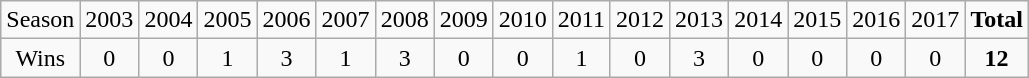<table class="wikitable sortable">
<tr>
<td>Season</td>
<td>2003</td>
<td>2004</td>
<td>2005</td>
<td>2006</td>
<td>2007</td>
<td>2008</td>
<td>2009</td>
<td>2010</td>
<td>2011</td>
<td>2012</td>
<td>2013</td>
<td>2014</td>
<td>2015</td>
<td>2016</td>
<td>2017</td>
<td><strong>Total</strong></td>
</tr>
<tr align=center>
<td>Wins</td>
<td>0</td>
<td>0</td>
<td>1</td>
<td>3</td>
<td>1</td>
<td>3</td>
<td>0</td>
<td>0</td>
<td>1</td>
<td>0</td>
<td>3</td>
<td>0</td>
<td>0</td>
<td>0</td>
<td>0</td>
<td><strong>12</strong></td>
</tr>
</table>
